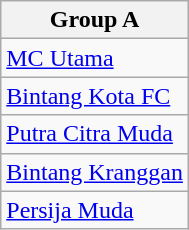<table class="wikitable">
<tr>
<th><strong>Group A</strong></th>
</tr>
<tr>
<td><a href='#'>MC Utama</a></td>
</tr>
<tr>
<td><a href='#'>Bintang Kota FC</a></td>
</tr>
<tr>
<td><a href='#'>Putra Citra Muda</a></td>
</tr>
<tr>
<td><a href='#'>Bintang Kranggan</a></td>
</tr>
<tr>
<td><a href='#'>Persija Muda</a></td>
</tr>
</table>
